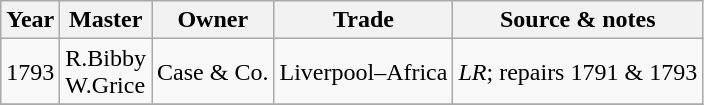<table class=" wikitable">
<tr>
<th>Year</th>
<th>Master</th>
<th>Owner</th>
<th>Trade</th>
<th>Source & notes</th>
</tr>
<tr>
<td>1793</td>
<td>R.Bibby<br>W.Grice</td>
<td>Case & Co.</td>
<td>Liverpool–Africa</td>
<td><em>LR</em>; repairs 1791 & 1793</td>
</tr>
<tr>
</tr>
</table>
